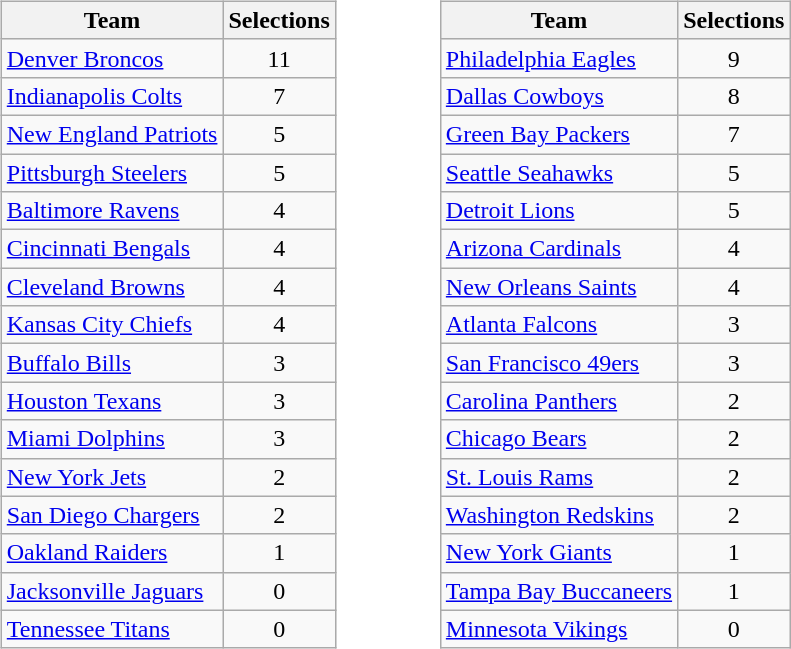<table border=0>
<tr valign="top">
<td><br><table class="wikitable sortable">
<tr>
<th>Team</th>
<th>Selections</th>
</tr>
<tr>
<td><a href='#'>Denver Broncos</a></td>
<td align=center>11</td>
</tr>
<tr>
<td><a href='#'>Indianapolis Colts</a></td>
<td align=center>7</td>
</tr>
<tr>
<td><a href='#'>New England Patriots</a></td>
<td align=center>5</td>
</tr>
<tr>
<td><a href='#'>Pittsburgh Steelers</a></td>
<td align=center>5</td>
</tr>
<tr>
<td><a href='#'>Baltimore Ravens</a></td>
<td align=center>4</td>
</tr>
<tr>
<td><a href='#'>Cincinnati Bengals</a></td>
<td align=center>4</td>
</tr>
<tr>
<td><a href='#'>Cleveland Browns</a></td>
<td align=center>4</td>
</tr>
<tr>
<td><a href='#'>Kansas City Chiefs</a></td>
<td align=center>4</td>
</tr>
<tr>
<td><a href='#'>Buffalo Bills</a></td>
<td align=center>3</td>
</tr>
<tr>
<td><a href='#'>Houston Texans</a></td>
<td align=center>3</td>
</tr>
<tr>
<td><a href='#'>Miami Dolphins</a></td>
<td align=center>3</td>
</tr>
<tr>
<td><a href='#'>New York Jets</a></td>
<td align=center>2</td>
</tr>
<tr>
<td><a href='#'>San Diego Chargers</a></td>
<td align=center>2</td>
</tr>
<tr>
<td><a href='#'>Oakland Raiders</a></td>
<td align=center>1</td>
</tr>
<tr>
<td><a href='#'>Jacksonville Jaguars</a></td>
<td align=center>0</td>
</tr>
<tr>
<td><a href='#'>Tennessee Titans</a></td>
<td align=center>0</td>
</tr>
</table>
</td>
<td style="padding-left:50px;"><br><table class="wikitable sortable">
<tr>
<th>Team</th>
<th>Selections</th>
</tr>
<tr>
<td><a href='#'>Philadelphia Eagles</a></td>
<td align=center>9</td>
</tr>
<tr>
<td><a href='#'>Dallas Cowboys</a></td>
<td align=center>8</td>
</tr>
<tr>
<td><a href='#'>Green Bay Packers</a></td>
<td align=center>7</td>
</tr>
<tr>
<td><a href='#'>Seattle Seahawks</a></td>
<td align=center>5</td>
</tr>
<tr>
<td><a href='#'>Detroit Lions</a></td>
<td align=center>5</td>
</tr>
<tr>
<td><a href='#'>Arizona Cardinals</a></td>
<td align=center>4</td>
</tr>
<tr>
<td><a href='#'>New Orleans Saints</a></td>
<td align=center>4</td>
</tr>
<tr>
<td><a href='#'>Atlanta Falcons</a></td>
<td align=center>3</td>
</tr>
<tr>
<td><a href='#'>San Francisco 49ers</a></td>
<td align=center>3</td>
</tr>
<tr>
<td><a href='#'>Carolina Panthers</a></td>
<td align=center>2</td>
</tr>
<tr>
<td><a href='#'>Chicago Bears</a></td>
<td align=center>2</td>
</tr>
<tr>
<td><a href='#'>St. Louis Rams</a></td>
<td align=center>2</td>
</tr>
<tr>
<td><a href='#'>Washington Redskins</a></td>
<td align=center>2</td>
</tr>
<tr>
<td><a href='#'>New York Giants</a></td>
<td align=center>1</td>
</tr>
<tr>
<td><a href='#'>Tampa Bay Buccaneers</a></td>
<td align=center>1</td>
</tr>
<tr>
<td><a href='#'>Minnesota Vikings</a></td>
<td align=center>0</td>
</tr>
</table>
</td>
</tr>
</table>
